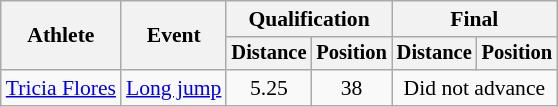<table class=wikitable style="font-size:90%">
<tr>
<th rowspan="2">Athlete</th>
<th rowspan="2">Event</th>
<th colspan="2">Qualification</th>
<th colspan="2">Final</th>
</tr>
<tr style="font-size:95%">
<th>Distance</th>
<th>Position</th>
<th>Distance</th>
<th>Position</th>
</tr>
<tr align=center>
<td align=left><a href='#'>Tricia Flores</a></td>
<td align=left><a href='#'>Long jump</a></td>
<td>5.25</td>
<td>38</td>
<td colspan=2>Did not advance</td>
</tr>
</table>
